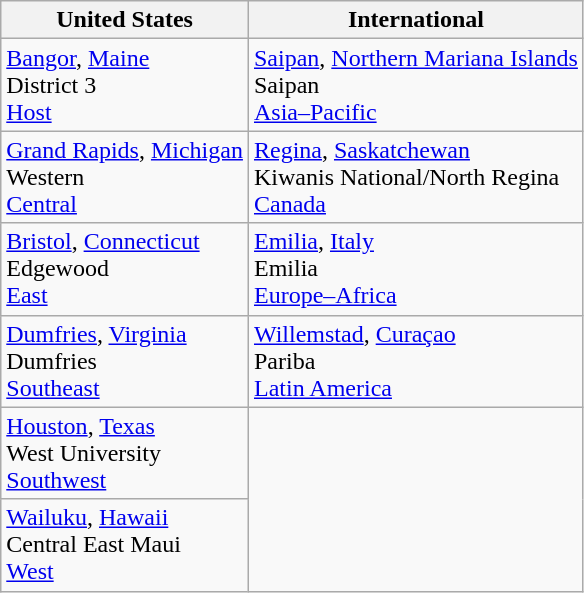<table class="wikitable">
<tr>
<th>United States</th>
<th>International</th>
</tr>
<tr>
<td> <a href='#'>Bangor</a>, <a href='#'>Maine</a><br>District 3<br><a href='#'>Host</a></td>
<td> <a href='#'>Saipan</a>, <a href='#'>Northern Mariana Islands</a><br>Saipan<br><a href='#'>Asia–Pacific</a></td>
</tr>
<tr>
<td> <a href='#'>Grand Rapids</a>, <a href='#'>Michigan</a><br>Western<br><a href='#'>Central</a></td>
<td> <a href='#'>Regina</a>, <a href='#'>Saskatchewan</a><br>Kiwanis National/North Regina<br><a href='#'>Canada</a></td>
</tr>
<tr>
<td> <a href='#'>Bristol</a>, <a href='#'>Connecticut</a><br>Edgewood<br><a href='#'>East</a></td>
<td> <a href='#'>Emilia</a>, <a href='#'>Italy</a><br>Emilia<br><a href='#'>Europe–Africa</a></td>
</tr>
<tr>
<td> <a href='#'>Dumfries</a>, <a href='#'>Virginia</a><br>Dumfries<br><a href='#'>Southeast</a></td>
<td> <a href='#'>Willemstad</a>, <a href='#'>Curaçao</a><br>Pariba<br><a href='#'>Latin America</a></td>
</tr>
<tr>
<td> <a href='#'>Houston</a>, <a href='#'>Texas</a><br>West University<br><a href='#'>Southwest</a></td>
<td rowspan=2></td>
</tr>
<tr>
<td> <a href='#'>Wailuku</a>, <a href='#'>Hawaii</a><br>Central East Maui<br><a href='#'>West</a></td>
</tr>
</table>
